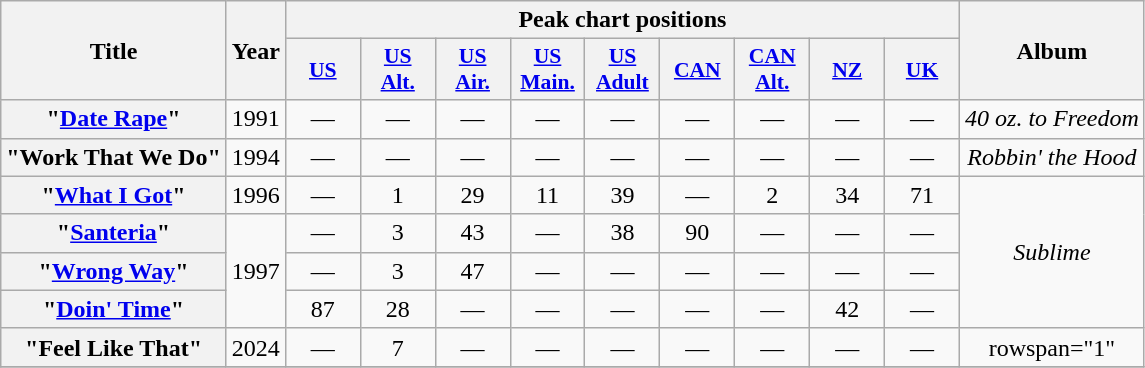<table class="wikitable plainrowheaders" style="text-align:center;">
<tr>
<th scope="col" rowspan="2">Title</th>
<th scope="col" rowspan="2">Year</th>
<th scope="col" colspan="9">Peak chart positions</th>
<th scope="col" rowspan="2">Album</th>
</tr>
<tr>
<th scope="col" style="width:3em; font-size:90%"><a href='#'>US</a><br></th>
<th scope="col" style="width:3em; font-size:90%"><a href='#'>US Alt.</a><br></th>
<th scope="col" style="width:3em; font-size:90%"><a href='#'>US Air.</a><br></th>
<th scope="col" style="width:3em; font-size:90%"><a href='#'>US Main.</a><br></th>
<th scope="col" style="width:3em; font-size:90%"><a href='#'>US Adult</a><br></th>
<th scope="col" style="width:3em; font-size:90%"><a href='#'>CAN</a><br></th>
<th scope="col" style="width:3em; font-size:90%"><a href='#'>CAN<br>Alt.</a><br></th>
<th scope="col" style="width:3em; font-size:90%"><a href='#'>NZ</a><br></th>
<th scope="col" style="width:3em; font-size:90%"><a href='#'>UK</a><br></th>
</tr>
<tr>
<th scope="row">"<a href='#'>Date Rape</a>"</th>
<td>1991</td>
<td>—</td>
<td>—</td>
<td>—</td>
<td>—</td>
<td>—</td>
<td>—</td>
<td>—</td>
<td>—</td>
<td>—</td>
<td><em>40 oz. to Freedom</em></td>
</tr>
<tr>
<th scope="row">"Work That We Do"</th>
<td>1994</td>
<td>—</td>
<td>—</td>
<td>—</td>
<td>—</td>
<td>—</td>
<td>—</td>
<td>—</td>
<td>—</td>
<td>—</td>
<td><em>Robbin' the Hood</em></td>
</tr>
<tr>
<th scope="row">"<a href='#'>What I Got</a>"</th>
<td>1996</td>
<td>—</td>
<td>1</td>
<td>29</td>
<td>11</td>
<td>39</td>
<td>—</td>
<td>2</td>
<td>34</td>
<td>71</td>
<td rowspan="4"><em>Sublime</em></td>
</tr>
<tr>
<th scope="row">"<a href='#'>Santeria</a>"</th>
<td rowspan="3">1997</td>
<td>—</td>
<td>3</td>
<td>43</td>
<td>—</td>
<td>38</td>
<td>90</td>
<td>—</td>
<td>—</td>
<td>—</td>
</tr>
<tr>
<th scope="row">"<a href='#'>Wrong Way</a>"</th>
<td>—</td>
<td>3</td>
<td>47</td>
<td>—</td>
<td>—</td>
<td>—</td>
<td>—</td>
<td>—</td>
<td>—</td>
</tr>
<tr>
<th scope="row">"<a href='#'>Doin' Time</a>"</th>
<td>87</td>
<td>28</td>
<td>—</td>
<td>—</td>
<td>—</td>
<td>—</td>
<td>—</td>
<td>42</td>
<td>—</td>
</tr>
<tr>
<th scope="row">"Feel Like That"<br></th>
<td>2024</td>
<td>—</td>
<td>7</td>
<td>—</td>
<td>—</td>
<td>—</td>
<td>—</td>
<td>—</td>
<td>—</td>
<td>—</td>
<td>rowspan="1" </td>
</tr>
<tr>
</tr>
</table>
